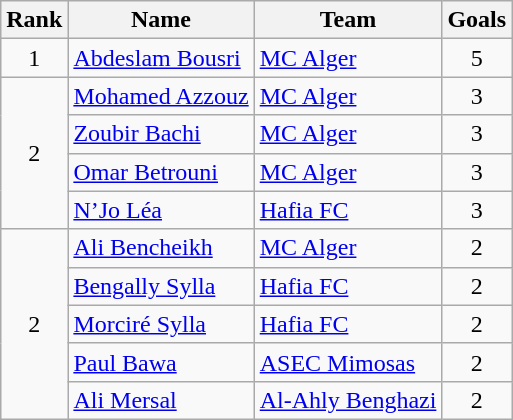<table class="wikitable" style="text-align:center">
<tr>
<th>Rank</th>
<th>Name</th>
<th>Team</th>
<th>Goals</th>
</tr>
<tr>
<td rowspan=1>1</td>
<td align="left"> <a href='#'>Abdeslam Bousri</a></td>
<td align="left"> <a href='#'>MC Alger</a></td>
<td>5</td>
</tr>
<tr>
<td rowspan=4>2</td>
<td align="left"> <a href='#'>Mohamed Azzouz</a></td>
<td align="left"> <a href='#'>MC Alger</a></td>
<td>3</td>
</tr>
<tr>
<td align="left"> <a href='#'>Zoubir Bachi</a></td>
<td align="left"> <a href='#'>MC Alger</a></td>
<td>3</td>
</tr>
<tr>
<td align="left"> <a href='#'>Omar Betrouni</a></td>
<td align="left"> <a href='#'>MC Alger</a></td>
<td>3</td>
</tr>
<tr>
<td align="left"> <a href='#'>N’Jo Léa</a></td>
<td align="left"> <a href='#'>Hafia FC</a></td>
<td>3</td>
</tr>
<tr>
<td rowspan=5>2</td>
<td align="left"> <a href='#'>Ali Bencheikh</a></td>
<td align="left"> <a href='#'>MC Alger</a></td>
<td>2</td>
</tr>
<tr>
<td align="left"> <a href='#'>Bengally Sylla</a></td>
<td align="left"> <a href='#'>Hafia FC</a></td>
<td>2</td>
</tr>
<tr>
<td align="left"> <a href='#'>Morciré Sylla</a></td>
<td align="left"> <a href='#'>Hafia FC</a></td>
<td>2</td>
</tr>
<tr>
<td align="left"> <a href='#'>Paul Bawa</a></td>
<td align="left"> <a href='#'>ASEC Mimosas</a></td>
<td>2</td>
</tr>
<tr>
<td align="left"> <a href='#'>Ali Mersal</a></td>
<td align="left"> <a href='#'>Al-Ahly Benghazi</a></td>
<td>2</td>
</tr>
</table>
